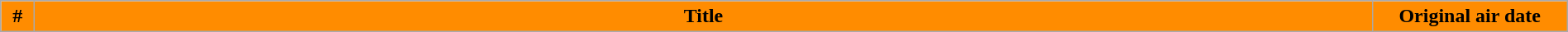<table class="wikitable plainrowheaders" style="width:100%; margin:auto; background:#FFFFFF;">
<tr>
<th style="background-color:#FF8C00;" width="20">#</th>
<th style="background-color:#FF8C00;">Title</th>
<th style="background-color:#FF8C00;" width="150">Original air date<br>








</th>
</tr>
</table>
